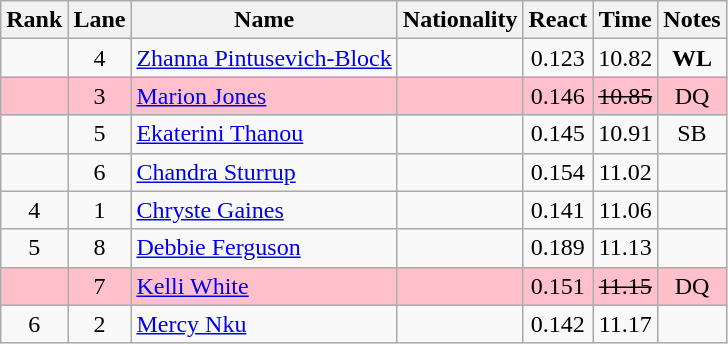<table class="wikitable sortable" style="text-align:center">
<tr>
<th>Rank</th>
<th>Lane</th>
<th>Name</th>
<th>Nationality</th>
<th>React</th>
<th>Time</th>
<th>Notes</th>
</tr>
<tr>
<td></td>
<td>4</td>
<td align="left"><a href='#'>Zhanna Pintusevich-Block</a></td>
<td align=left></td>
<td>0.123</td>
<td>10.82</td>
<td><strong>WL</strong></td>
</tr>
<tr bgcolor=pink>
<td></td>
<td>3</td>
<td align="left"><a href='#'>Marion Jones</a></td>
<td align=left></td>
<td>0.146</td>
<td><s>10.85 </s></td>
<td>DQ</td>
</tr>
<tr>
<td></td>
<td>5</td>
<td align="left"><a href='#'>Ekaterini Thanou</a></td>
<td align=left></td>
<td>0.145</td>
<td>10.91</td>
<td>SB</td>
</tr>
<tr>
<td></td>
<td>6</td>
<td align="left"><a href='#'>Chandra Sturrup</a></td>
<td align=left></td>
<td>0.154</td>
<td>11.02</td>
<td></td>
</tr>
<tr>
<td>4</td>
<td>1</td>
<td align="left"><a href='#'>Chryste Gaines</a></td>
<td align=left></td>
<td>0.141</td>
<td>11.06</td>
<td></td>
</tr>
<tr>
<td>5</td>
<td>8</td>
<td align="left"><a href='#'>Debbie Ferguson</a></td>
<td align=left></td>
<td>0.189</td>
<td>11.13</td>
<td></td>
</tr>
<tr bgcolor=pink>
<td></td>
<td>7</td>
<td align="left"><a href='#'>Kelli White</a></td>
<td align=left></td>
<td>0.151</td>
<td><s>11.15 </s></td>
<td>DQ</td>
</tr>
<tr>
<td>6</td>
<td>2</td>
<td align="left"><a href='#'>Mercy Nku</a></td>
<td align=left></td>
<td>0.142</td>
<td>11.17</td>
<td></td>
</tr>
</table>
